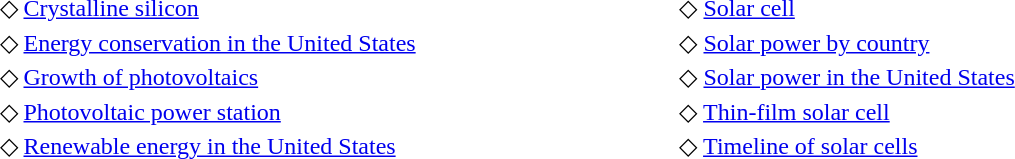<table style="width: 65%; border: none; text-align: left;">
<tr>
<td>◇ <a href='#'>Crystalline silicon</a></td>
<td>◇ <a href='#'>Solar cell</a></td>
</tr>
<tr>
<td>◇ <a href='#'>Energy conservation in the United States</a></td>
<td>◇ <a href='#'>Solar power by country</a></td>
</tr>
<tr>
<td>◇ <a href='#'>Growth of photovoltaics</a></td>
<td>◇ <a href='#'>Solar power in the United States</a></td>
</tr>
<tr>
<td>◇ <a href='#'>Photovoltaic power station</a></td>
<td>◇ <a href='#'>Thin-film solar cell</a></td>
</tr>
<tr>
<td>◇ <a href='#'>Renewable energy in the United States</a></td>
<td>◇ <a href='#'>Timeline of solar cells</a></td>
</tr>
</table>
